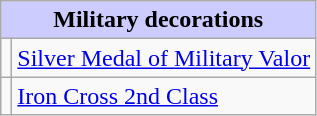<table class="wikitable">
<tr style="background:#ccf; text-align:center;">
<td colspan=2><strong>Military decorations</strong></td>
</tr>
<tr>
<td></td>
<td><a href='#'>Silver Medal of Military Valor</a></td>
</tr>
<tr>
<td></td>
<td><a href='#'>Iron Cross 2nd Class</a></td>
</tr>
</table>
